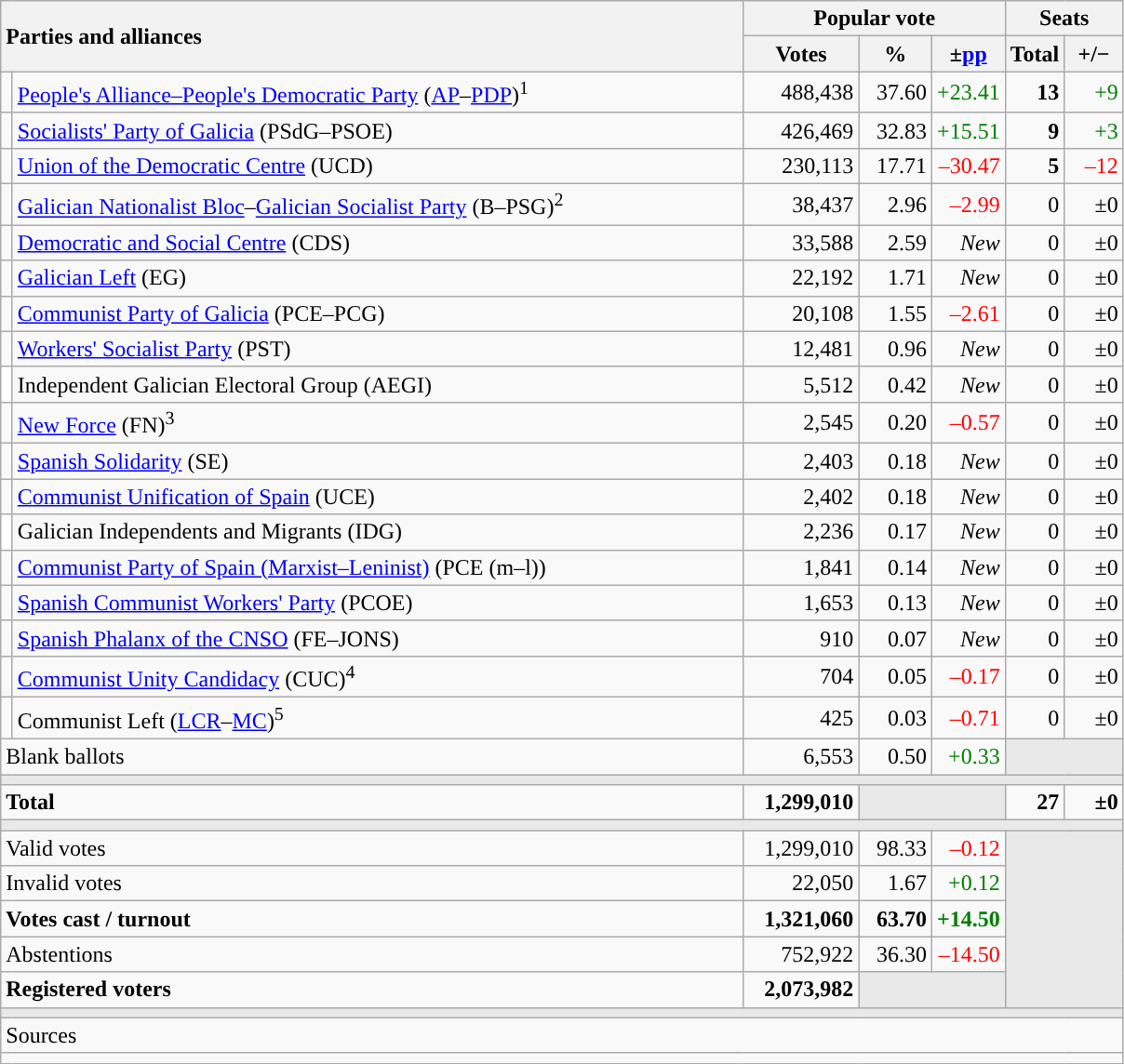<table class="wikitable" style="text-align:right;">
<tr>
<th style="text-align:left;" rowspan="2" colspan="2" width="525">Parties and alliances</th>
<th colspan="3">Popular vote</th>
<th colspan="2">Seats</th>
</tr>
<tr>
<th width="75">Votes</th>
<th width="45">%</th>
<th width="45">±<a href='#'>pp</a></th>
<th width="35">Total</th>
<th width="35">+/−</th>
</tr>
<tr>
<td width="1" style="color:inherit;background:"></td>
<td align="left"><a href='#'>People's Alliance–People's Democratic Party</a> (<a href='#'>AP</a>–<a href='#'>PDP</a>)<sup>1</sup></td>
<td>488,438</td>
<td>37.60</td>
<td style="color:green;">+23.41</td>
<td><strong>13</strong></td>
<td style="color:green;">+9</td>
</tr>
<tr>
<td style="color:inherit;background:"></td>
<td align="left"><a href='#'>Socialists' Party of Galicia</a> (PSdG–PSOE)</td>
<td>426,469</td>
<td>32.83</td>
<td style="color:green;">+15.51</td>
<td><strong>9</strong></td>
<td style="color:green;">+3</td>
</tr>
<tr>
<td style="color:inherit;background:"></td>
<td align="left"><a href='#'>Union of the Democratic Centre</a> (UCD)</td>
<td>230,113</td>
<td>17.71</td>
<td style="color:red;">–30.47</td>
<td><strong>5</strong></td>
<td style="color:red;">–12</td>
</tr>
<tr>
<td style="color:inherit;background:"></td>
<td align="left"><a href='#'>Galician Nationalist Bloc</a>–<a href='#'>Galician Socialist Party</a> (B–PSG)<sup>2</sup></td>
<td>38,437</td>
<td>2.96</td>
<td style="color:red;">–2.99</td>
<td>0</td>
<td>±0</td>
</tr>
<tr>
<td style="color:inherit;background:"></td>
<td align="left"><a href='#'>Democratic and Social Centre</a> (CDS)</td>
<td>33,588</td>
<td>2.59</td>
<td><em>New</em></td>
<td>0</td>
<td>±0</td>
</tr>
<tr>
<td style="color:inherit;background:"></td>
<td align="left"><a href='#'>Galician Left</a> (EG)</td>
<td>22,192</td>
<td>1.71</td>
<td><em>New</em></td>
<td>0</td>
<td>±0</td>
</tr>
<tr>
<td style="color:inherit;background:"></td>
<td align="left"><a href='#'>Communist Party of Galicia</a> (PCE–PCG)</td>
<td>20,108</td>
<td>1.55</td>
<td style="color:red;">–2.61</td>
<td>0</td>
<td>±0</td>
</tr>
<tr>
<td style="color:inherit;background:"></td>
<td align="left"><a href='#'>Workers' Socialist Party</a> (PST)</td>
<td>12,481</td>
<td>0.96</td>
<td><em>New</em></td>
<td>0</td>
<td>±0</td>
</tr>
<tr>
<td bgcolor="white"></td>
<td align="left">Independent Galician Electoral Group (AEGI)</td>
<td>5,512</td>
<td>0.42</td>
<td><em>New</em></td>
<td>0</td>
<td>±0</td>
</tr>
<tr>
<td style="color:inherit;background:"></td>
<td align="left"><a href='#'>New Force</a> (FN)<sup>3</sup></td>
<td>2,545</td>
<td>0.20</td>
<td style="color:red;">–0.57</td>
<td>0</td>
<td>±0</td>
</tr>
<tr>
<td style="color:inherit;background:"></td>
<td align="left"><a href='#'>Spanish Solidarity</a> (SE)</td>
<td>2,403</td>
<td>0.18</td>
<td><em>New</em></td>
<td>0</td>
<td>±0</td>
</tr>
<tr>
<td style="color:inherit;background:"></td>
<td align="left"><a href='#'>Communist Unification of Spain</a> (UCE)</td>
<td>2,402</td>
<td>0.18</td>
<td><em>New</em></td>
<td>0</td>
<td>±0</td>
</tr>
<tr>
<td bgcolor="white"></td>
<td align="left">Galician Independents and Migrants (IDG)</td>
<td>2,236</td>
<td>0.17</td>
<td><em>New</em></td>
<td>0</td>
<td>±0</td>
</tr>
<tr>
<td style="color:inherit;background:"></td>
<td align="left"><a href='#'>Communist Party of Spain (Marxist–Leninist)</a> (PCE (m–l))</td>
<td>1,841</td>
<td>0.14</td>
<td><em>New</em></td>
<td>0</td>
<td>±0</td>
</tr>
<tr>
<td style="color:inherit;background:"></td>
<td align="left"><a href='#'>Spanish Communist Workers' Party</a> (PCOE)</td>
<td>1,653</td>
<td>0.13</td>
<td><em>New</em></td>
<td>0</td>
<td>±0</td>
</tr>
<tr>
<td style="color:inherit;background:"></td>
<td align="left"><a href='#'>Spanish Phalanx of the CNSO</a> (FE–JONS)</td>
<td>910</td>
<td>0.07</td>
<td><em>New</em></td>
<td>0</td>
<td>±0</td>
</tr>
<tr>
<td style="color:inherit;background:"></td>
<td align="left"><a href='#'>Communist Unity Candidacy</a> (CUC)<sup>4</sup></td>
<td>704</td>
<td>0.05</td>
<td style="color:red;">–0.17</td>
<td>0</td>
<td>±0</td>
</tr>
<tr>
<td style="color:inherit;background:"></td>
<td align="left">Communist Left (<a href='#'>LCR</a>–<a href='#'>MC</a>)<sup>5</sup></td>
<td>425</td>
<td>0.03</td>
<td style="color:red;">–0.71</td>
<td>0</td>
<td>±0</td>
</tr>
<tr>
<td align="left" colspan="2">Blank ballots</td>
<td>6,553</td>
<td>0.50</td>
<td style="color:green;">+0.33</td>
<td bgcolor="#E9E9E9" colspan="2"></td>
</tr>
<tr>
<td colspan="7" bgcolor="#E9E9E9"></td>
</tr>
<tr style="font-weight:bold;">
<td align="left" colspan="2">Total</td>
<td>1,299,010</td>
<td bgcolor="#E9E9E9" colspan="2"></td>
<td>27</td>
<td>±0</td>
</tr>
<tr>
<td colspan="7" bgcolor="#E9E9E9"></td>
</tr>
<tr>
<td align="left" colspan="2">Valid votes</td>
<td>1,299,010</td>
<td>98.33</td>
<td style="color:red;">–0.12</td>
<td bgcolor="#E9E9E9" colspan="2" rowspan="5"></td>
</tr>
<tr>
<td align="left" colspan="2">Invalid votes</td>
<td>22,050</td>
<td>1.67</td>
<td style="color:green;">+0.12</td>
</tr>
<tr style="font-weight:bold;">
<td align="left" colspan="2">Votes cast / turnout</td>
<td>1,321,060</td>
<td>63.70</td>
<td style="color:green;">+14.50</td>
</tr>
<tr>
<td align="left" colspan="2">Abstentions</td>
<td>752,922</td>
<td>36.30</td>
<td style="color:red;">–14.50</td>
</tr>
<tr style="font-weight:bold;">
<td align="left" colspan="2">Registered voters</td>
<td>2,073,982</td>
<td bgcolor="#E9E9E9" colspan="2"></td>
</tr>
<tr>
<td colspan="7" bgcolor="#E9E9E9"></td>
</tr>
<tr>
<td align="left" colspan="7">Sources</td>
</tr>
<tr>
<td colspan="7" style="text-align:left; max-width:790px;"></td>
</tr>
</table>
